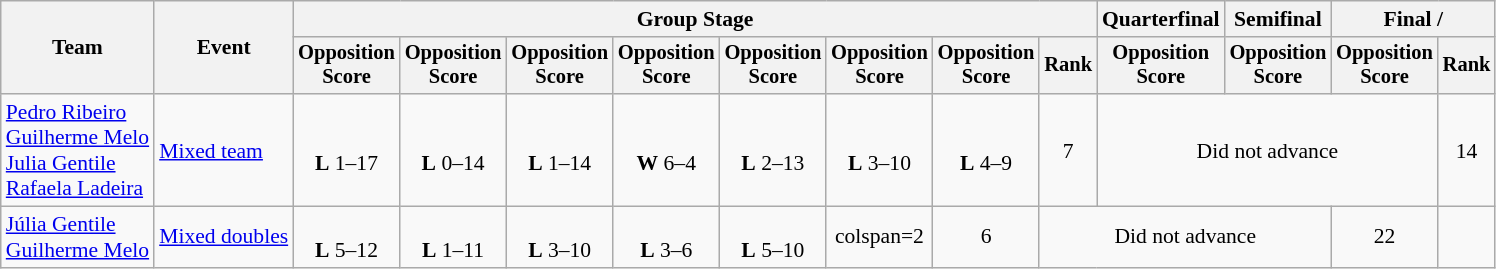<table class="wikitable" style="font-size:90%">
<tr>
<th rowspan=2>Team</th>
<th rowspan=2>Event</th>
<th colspan=8>Group Stage</th>
<th>Quarterfinal</th>
<th>Semifinal</th>
<th colspan=2>Final / </th>
</tr>
<tr style="font-size:95%">
<th>Opposition <br> Score</th>
<th>Opposition <br> Score</th>
<th>Opposition <br> Score</th>
<th>Opposition <br> Score</th>
<th>Opposition <br> Score</th>
<th>Opposition <br> Score</th>
<th>Opposition <br> Score</th>
<th>Rank</th>
<th>Opposition <br> Score</th>
<th>Opposition <br> Score</th>
<th>Opposition <br> Score</th>
<th>Rank</th>
</tr>
<tr align=center>
<td align=left><a href='#'>Pedro Ribeiro</a><br><a href='#'>Guilherme Melo</a><br><a href='#'>Julia Gentile</a><br><a href='#'>Rafaela Ladeira</a></td>
<td align=left><a href='#'>Mixed team</a></td>
<td><br><strong>L</strong> 1–17</td>
<td><br><strong>L</strong> 0–14</td>
<td><br><strong>L</strong> 1–14</td>
<td><br><strong>W</strong> 6–4</td>
<td><br><strong>L</strong> 2–13</td>
<td><br><strong>L</strong> 3–10</td>
<td><br><strong>L</strong> 4–9</td>
<td>7</td>
<td colspan=3>Did not advance</td>
<td>14</td>
</tr>
<tr align=center>
<td align=left><a href='#'>Júlia Gentile</a><br><a href='#'>Guilherme Melo</a></td>
<td align=left><a href='#'>Mixed doubles</a></td>
<td><br><strong>L</strong> 5–12</td>
<td><br><strong>L</strong> 1–11</td>
<td><br><strong>L</strong> 3–10</td>
<td><br><strong>L</strong> 3–6</td>
<td><br><strong>L</strong> 5–10</td>
<td>colspan=2</td>
<td>6</td>
<td colspan=3>Did not advance</td>
<td>22</td>
</tr>
</table>
